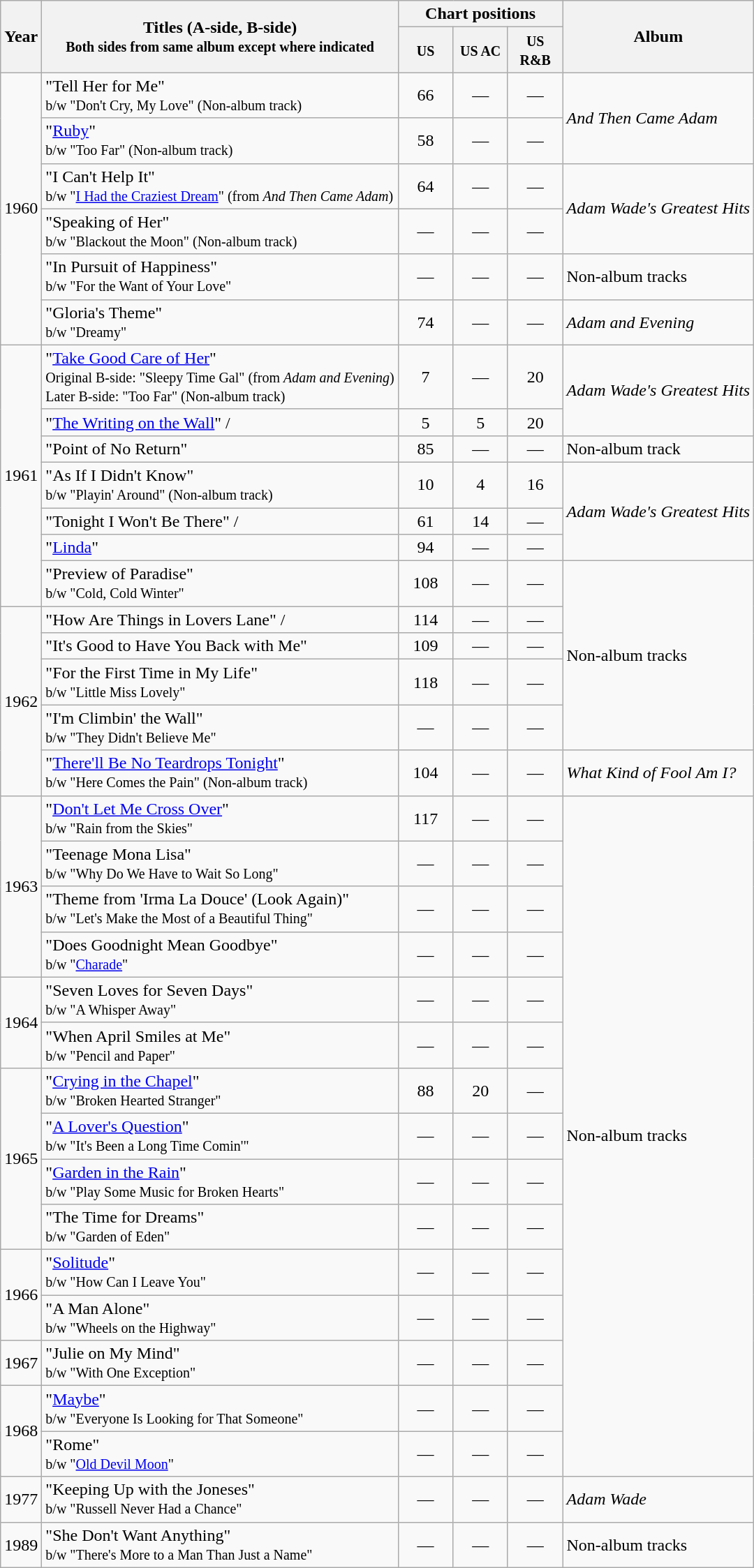<table class="wikitable">
<tr>
<th rowspan="2">Year</th>
<th rowspan="2">Titles (A-side, B-side)<br><small>Both sides from same album except where indicated</small></th>
<th colspan="3">Chart positions</th>
<th rowspan="2">Album</th>
</tr>
<tr>
<th style="width:45px;"><small>US</small></th>
<th style="width:45px;"><small>US AC</small></th>
<th style="width:45px;"><small>US R&B</small></th>
</tr>
<tr>
<td rowspan="6">1960</td>
<td>"Tell Her for Me"<br><small>b/w "Don't Cry, My Love" (Non-album track)</small></td>
<td style="text-align:center;">66</td>
<td style="text-align:center;">—</td>
<td style="text-align:center;">—</td>
<td style="text-align:left;" rowspan="2"><em>And Then Came Adam</em></td>
</tr>
<tr>
<td>"<a href='#'>Ruby</a>"<br><small>b/w "Too Far" (Non-album track)</small></td>
<td style="text-align:center;">58</td>
<td style="text-align:center;">—</td>
<td style="text-align:center;">—</td>
</tr>
<tr>
<td>"I Can't Help It"<br><small>b/w "<a href='#'>I Had the Craziest Dream</a>" (from <em>And Then Came Adam</em>)</small></td>
<td style="text-align:center;">64</td>
<td style="text-align:center;">—</td>
<td style="text-align:center;">—</td>
<td style="text-align:left;" rowspan="2"><em>Adam Wade's Greatest Hits</em></td>
</tr>
<tr>
<td>"Speaking of Her"<br><small>b/w "Blackout the Moon" (Non-album track)</small></td>
<td style="text-align:center;">—</td>
<td style="text-align:center;">—</td>
<td style="text-align:center;">—</td>
</tr>
<tr>
<td>"In Pursuit of Happiness"<br><small>b/w "For the Want of Your Love"</small></td>
<td style="text-align:center;">—</td>
<td style="text-align:center;">—</td>
<td style="text-align:center;">—</td>
<td style="text-align:left;">Non-album tracks</td>
</tr>
<tr>
<td>"Gloria's Theme"<br><small>b/w "Dreamy"</small></td>
<td style="text-align:center;">74</td>
<td style="text-align:center;">—</td>
<td style="text-align:center;">—</td>
<td style="text-align:left;"><em>Adam and Evening</em></td>
</tr>
<tr>
<td rowspan="7">1961</td>
<td>"<a href='#'>Take Good Care of Her</a>"<br><small>Original B-side: "Sleepy Time Gal" (from <em>Adam and Evening</em>)<br>Later B-side: "Too Far" (Non-album track)</small></td>
<td style="text-align:center;">7</td>
<td style="text-align:center;">—</td>
<td style="text-align:center;">20</td>
<td style="text-align:left;" rowspan="2"><em>Adam Wade's Greatest Hits</em></td>
</tr>
<tr>
<td>"<a href='#'>The Writing on the Wall</a>" /</td>
<td style="text-align:center;">5</td>
<td style="text-align:center;">5</td>
<td style="text-align:center;">20</td>
</tr>
<tr>
<td>"Point of No Return"</td>
<td style="text-align:center;">85</td>
<td style="text-align:center;">—</td>
<td style="text-align:center;">—</td>
<td style="text-align:left;">Non-album track</td>
</tr>
<tr>
<td>"As If I Didn't Know"<br><small>b/w "Playin' Around" (Non-album track)</small></td>
<td style="text-align:center;">10</td>
<td style="text-align:center;">4</td>
<td style="text-align:center;">16</td>
<td style="text-align:left;" rowspan="3"><em>Adam Wade's Greatest Hits</em></td>
</tr>
<tr>
<td>"Tonight I Won't Be There" /</td>
<td style="text-align:center;">61</td>
<td style="text-align:center;">14</td>
<td style="text-align:center;">—</td>
</tr>
<tr>
<td>"<a href='#'>Linda</a>"</td>
<td style="text-align:center;">94</td>
<td style="text-align:center;">—</td>
<td style="text-align:center;">—</td>
</tr>
<tr>
<td>"Preview of Paradise"<br><small>b/w "Cold, Cold Winter"</small></td>
<td style="text-align:center;">108</td>
<td style="text-align:center;">—</td>
<td style="text-align:center;">—</td>
<td style="text-align:left;" rowspan="5">Non-album tracks</td>
</tr>
<tr>
<td rowspan="5">1962</td>
<td>"How Are Things in Lovers Lane" /</td>
<td style="text-align:center;">114</td>
<td style="text-align:center;">—</td>
<td style="text-align:center;">—</td>
</tr>
<tr>
<td>"It's Good to Have You Back with Me"</td>
<td style="text-align:center;">109</td>
<td style="text-align:center;">—</td>
<td style="text-align:center;">—</td>
</tr>
<tr>
<td>"For the First Time in My Life"<br><small>b/w "Little Miss Lovely"</small></td>
<td style="text-align:center;">118</td>
<td style="text-align:center;">—</td>
<td style="text-align:center;">—</td>
</tr>
<tr>
<td>"I'm Climbin' the Wall"<br><small>b/w "They Didn't Believe Me"</small></td>
<td style="text-align:center;">—</td>
<td style="text-align:center;">—</td>
<td style="text-align:center;">—</td>
</tr>
<tr>
<td>"<a href='#'>There'll Be No Teardrops Tonight</a>"<br><small>b/w "Here Comes the Pain" (Non-album track)</small></td>
<td style="text-align:center;">104</td>
<td style="text-align:center;">—</td>
<td style="text-align:center;">—</td>
<td style="text-align:left;"><em>What Kind of Fool Am I?</em></td>
</tr>
<tr>
<td rowspan="4">1963</td>
<td>"<a href='#'>Don't Let Me Cross Over</a>"<br><small>b/w "Rain from the Skies"</small></td>
<td style="text-align:center;">117</td>
<td style="text-align:center;">—</td>
<td style="text-align:center;">—</td>
<td style="text-align:left;" rowspan="15">Non-album tracks</td>
</tr>
<tr>
<td>"Teenage Mona Lisa"<br><small>b/w "Why Do We Have to Wait So Long"</small></td>
<td style="text-align:center;">—</td>
<td style="text-align:center;">—</td>
<td style="text-align:center;">—</td>
</tr>
<tr>
<td>"Theme from 'Irma La Douce' (Look Again)"<br><small>b/w "Let's Make the Most of a Beautiful Thing"</small></td>
<td style="text-align:center;">—</td>
<td style="text-align:center;">—</td>
<td style="text-align:center;">—</td>
</tr>
<tr>
<td>"Does Goodnight Mean Goodbye"<br><small>b/w "<a href='#'>Charade</a>"</small></td>
<td style="text-align:center;">—</td>
<td style="text-align:center;">—</td>
<td style="text-align:center;">—</td>
</tr>
<tr>
<td rowspan="2">1964</td>
<td>"Seven Loves for Seven Days"<br><small>b/w "A Whisper Away"</small></td>
<td style="text-align:center;">—</td>
<td style="text-align:center;">—</td>
<td style="text-align:center;">—</td>
</tr>
<tr>
<td>"When April Smiles at Me"<br><small>b/w "Pencil and Paper"</small></td>
<td style="text-align:center;">—</td>
<td style="text-align:center;">—</td>
<td style="text-align:center;">—</td>
</tr>
<tr>
<td rowspan="4">1965</td>
<td>"<a href='#'>Crying in the Chapel</a>"<br><small>b/w "Broken Hearted Stranger"</small></td>
<td style="text-align:center;">88</td>
<td style="text-align:center;">20</td>
<td style="text-align:center;">—</td>
</tr>
<tr>
<td>"<a href='#'>A Lover's Question</a>"<br><small>b/w "It's Been a Long Time Comin'"</small></td>
<td style="text-align:center;">—</td>
<td style="text-align:center;">—</td>
<td style="text-align:center;">—</td>
</tr>
<tr>
<td>"<a href='#'>Garden in the Rain</a>"<br><small>b/w "Play Some Music for Broken Hearts"</small></td>
<td style="text-align:center;">—</td>
<td style="text-align:center;">—</td>
<td style="text-align:center;">—</td>
</tr>
<tr>
<td>"The Time for Dreams"<br><small>b/w "Garden of Eden"</small></td>
<td style="text-align:center;">—</td>
<td style="text-align:center;">—</td>
<td style="text-align:center;">—</td>
</tr>
<tr>
<td rowspan="2">1966</td>
<td>"<a href='#'>Solitude</a>"<br><small>b/w "How Can I Leave You"</small></td>
<td style="text-align:center;">—</td>
<td style="text-align:center;">—</td>
<td style="text-align:center;">—</td>
</tr>
<tr>
<td>"A Man Alone"<br><small>b/w "Wheels on the Highway"</small></td>
<td style="text-align:center;">—</td>
<td style="text-align:center;">—</td>
<td style="text-align:center;">—</td>
</tr>
<tr>
<td>1967</td>
<td>"Julie on My Mind"<br><small>b/w "With One Exception"</small></td>
<td style="text-align:center;">—</td>
<td style="text-align:center;">—</td>
<td style="text-align:center;">—</td>
</tr>
<tr>
<td rowspan="2">1968</td>
<td>"<a href='#'>Maybe</a>"<br><small>b/w "Everyone Is Looking for That Someone"</small></td>
<td style="text-align:center;">—</td>
<td style="text-align:center;">—</td>
<td style="text-align:center;">—</td>
</tr>
<tr>
<td>"Rome"<br><small>b/w "<a href='#'>Old Devil Moon</a>"</small></td>
<td style="text-align:center;">—</td>
<td style="text-align:center;">—</td>
<td style="text-align:center;">—</td>
</tr>
<tr>
<td>1977</td>
<td>"Keeping Up with the Joneses"<br><small>b/w "Russell Never Had a Chance"</small></td>
<td style="text-align:center;">—</td>
<td style="text-align:center;">—</td>
<td style="text-align:center;">—</td>
<td style="text-align:left;"><em>Adam Wade</em></td>
</tr>
<tr>
<td>1989</td>
<td>"She Don't Want Anything"<br><small>b/w "There's More to a Man Than Just a Name"</small></td>
<td style="text-align:center;">—</td>
<td style="text-align:center;">—</td>
<td style="text-align:center;">—</td>
<td style="text-align:left;">Non-album tracks</td>
</tr>
</table>
